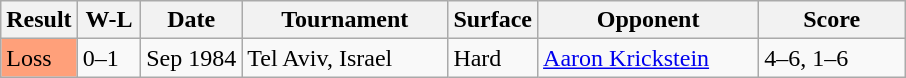<table class="sortable wikitable">
<tr>
<th style="width:40px">Result</th>
<th style="width:35px" class="unsortable">W-L</th>
<th style="width:60px">Date</th>
<th style="width:130px">Tournament</th>
<th style="width:50px">Surface</th>
<th style="width:140px">Opponent</th>
<th style="width:90px" class="unsortable">Score</th>
</tr>
<tr>
<td style="background:#ffa07a;">Loss</td>
<td>0–1</td>
<td>Sep 1984</td>
<td>Tel Aviv, Israel</td>
<td>Hard</td>
<td> <a href='#'>Aaron Krickstein</a></td>
<td>4–6, 1–6</td>
</tr>
</table>
